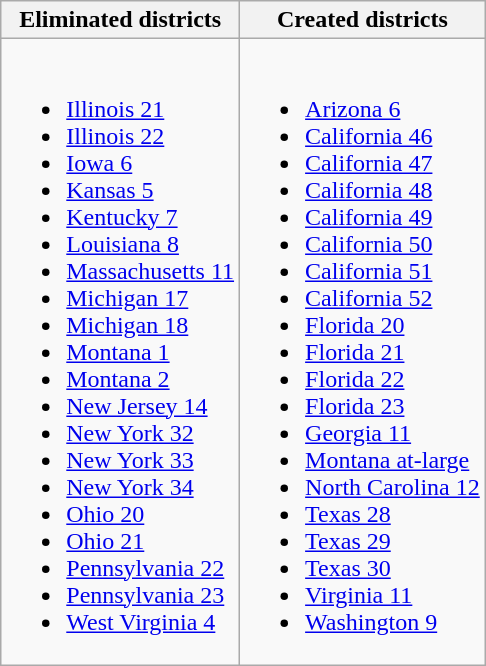<table class="wikitable">
<tr>
<th>Eliminated districts</th>
<th>Created districts</th>
</tr>
<tr>
<td><br><ul><li><a href='#'>Illinois 21</a></li><li><a href='#'>Illinois 22</a></li><li><a href='#'>Iowa 6</a></li><li><a href='#'>Kansas 5</a></li><li><a href='#'>Kentucky 7</a></li><li><a href='#'>Louisiana 8</a></li><li><a href='#'>Massachusetts 11</a></li><li><a href='#'>Michigan 17</a></li><li><a href='#'>Michigan 18</a></li><li><a href='#'>Montana 1</a></li><li><a href='#'>Montana 2</a></li><li><a href='#'>New Jersey 14</a></li><li><a href='#'>New York 32</a></li><li><a href='#'>New York 33</a></li><li><a href='#'>New York 34</a></li><li><a href='#'>Ohio 20</a></li><li><a href='#'>Ohio 21</a></li><li><a href='#'>Pennsylvania 22</a></li><li><a href='#'>Pennsylvania 23</a></li><li><a href='#'>West Virginia 4</a></li></ul></td>
<td><br><ul><li><a href='#'>Arizona 6</a></li><li><a href='#'>California 46</a></li><li><a href='#'>California 47</a></li><li><a href='#'>California 48</a></li><li><a href='#'>California 49</a></li><li><a href='#'>California 50</a></li><li><a href='#'>California 51</a></li><li><a href='#'>California 52</a></li><li><a href='#'>Florida 20</a></li><li><a href='#'>Florida 21</a></li><li><a href='#'>Florida 22</a></li><li><a href='#'>Florida 23</a></li><li><a href='#'>Georgia 11</a></li><li><a href='#'>Montana at-large</a></li><li><a href='#'>North Carolina 12</a></li><li><a href='#'>Texas 28</a></li><li><a href='#'>Texas 29</a></li><li><a href='#'>Texas 30</a></li><li><a href='#'>Virginia 11</a></li><li><a href='#'>Washington 9</a></li></ul></td>
</tr>
</table>
